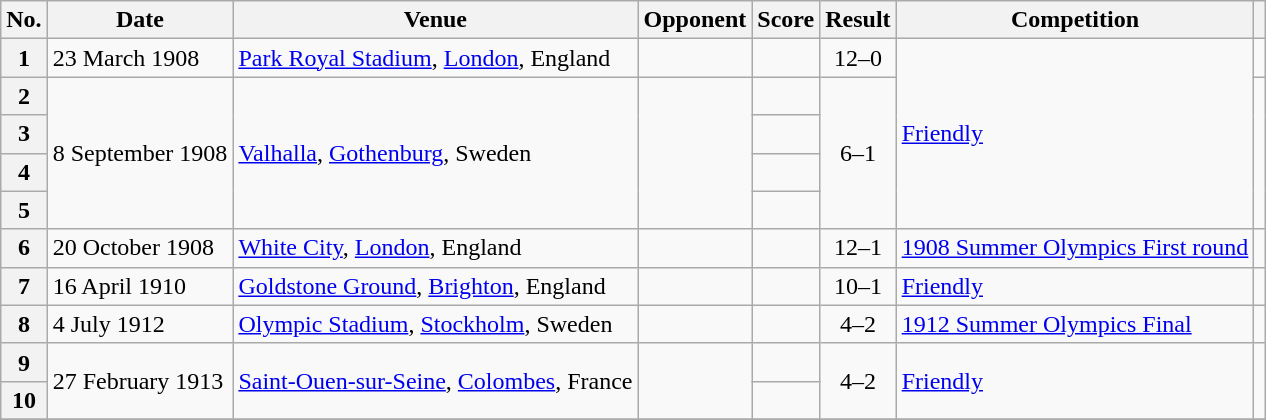<table class="wikitable plainrowheaders sortable">
<tr>
<th scope=col>No.</th>
<th scope=col>Date</th>
<th scope=col>Venue</th>
<th scope=col>Opponent</th>
<th scope=col>Score</th>
<th scope=col>Result</th>
<th scope=col>Competition</th>
<th scope=col class=unsortable></th>
</tr>
<tr>
<th scope=row>1</th>
<td>23 March 1908</td>
<td><a href='#'>Park Royal Stadium</a>, <a href='#'>London</a>, England</td>
<td></td>
<td></td>
<td style="text-align:center;">12–0</td>
<td rowspan=5><a href='#'>Friendly</a></td>
<td></td>
</tr>
<tr>
<th scope=row>2</th>
<td rowspan=4>8 September 1908</td>
<td rowspan=4><a href='#'>Valhalla</a>, <a href='#'>Gothenburg</a>, Sweden</td>
<td rowspan=4></td>
<td></td>
<td rowspan=4 style="text-align:center;">6–1</td>
<td rowspan=4></td>
</tr>
<tr>
<th scope=row>3</th>
<td></td>
</tr>
<tr>
<th scope=row>4</th>
<td></td>
</tr>
<tr>
<th scope=row>5</th>
<td></td>
</tr>
<tr>
<th scope=row>6</th>
<td>20 October 1908</td>
<td><a href='#'>White City</a>, <a href='#'>London</a>, England</td>
<td></td>
<td></td>
<td style="text-align:center;">12–1</td>
<td><a href='#'>1908 Summer Olympics First round</a></td>
<td></td>
</tr>
<tr>
<th scope=row>7</th>
<td>16 April 1910</td>
<td><a href='#'>Goldstone Ground</a>, <a href='#'>Brighton</a>, England</td>
<td></td>
<td></td>
<td style="text-align:center;">10–1</td>
<td><a href='#'>Friendly</a></td>
<td></td>
</tr>
<tr>
<th scope=row>8</th>
<td>4 July 1912</td>
<td><a href='#'>Olympic Stadium</a>, <a href='#'>Stockholm</a>, Sweden</td>
<td></td>
<td></td>
<td style="text-align:center;">4–2</td>
<td><a href='#'>1912 Summer Olympics Final</a></td>
<td></td>
</tr>
<tr>
<th scope=row>9</th>
<td rowspan=2>27 February 1913</td>
<td rowspan=2><a href='#'>Saint-Ouen-sur-Seine</a>, <a href='#'>Colombes</a>, France</td>
<td rowspan=2></td>
<td></td>
<td rowspan=2 style="text-align:center;">4–2</td>
<td rowspan=2><a href='#'>Friendly</a></td>
<td rowspan=2></td>
</tr>
<tr>
<th scope=row>10</th>
<td></td>
</tr>
<tr>
</tr>
</table>
